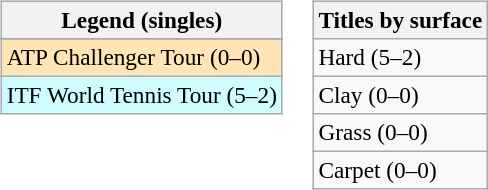<table>
<tr valign=top>
<td><br><table class=wikitable style=font-size:97%>
<tr>
<th>Legend (singles)</th>
</tr>
<tr bgcolor=e5d1cb>
</tr>
<tr bgcolor=moccasin>
<td>ATP Challenger Tour (0–0)</td>
</tr>
<tr bgcolor=cffcff>
<td>ITF World Tennis Tour (5–2)</td>
</tr>
</table>
</td>
<td><br><table class=wikitable style=font-size:97%>
<tr>
<th>Titles by surface</th>
</tr>
<tr>
<td>Hard (5–2)</td>
</tr>
<tr>
<td>Clay (0–0)</td>
</tr>
<tr>
<td>Grass (0–0)</td>
</tr>
<tr>
<td>Carpet (0–0)</td>
</tr>
</table>
</td>
</tr>
</table>
